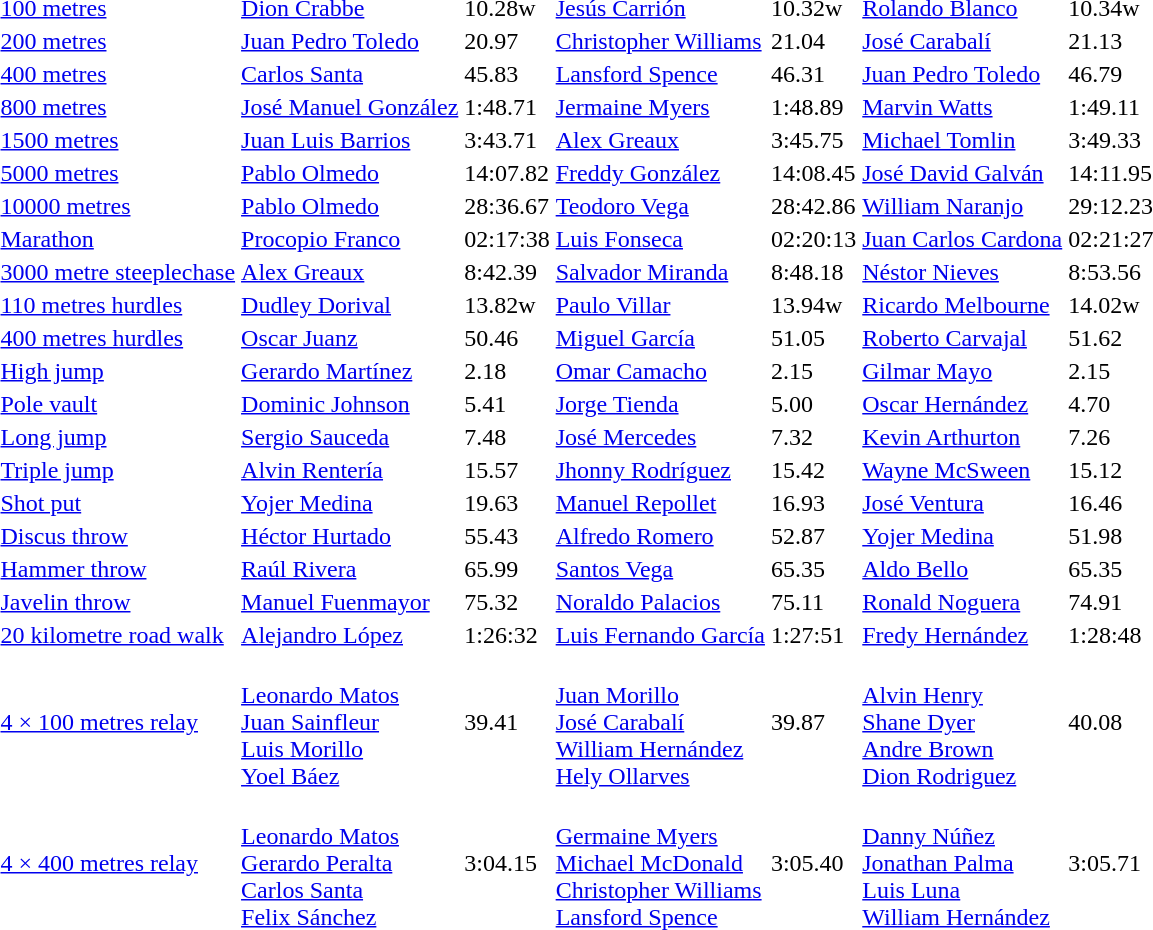<table>
<tr>
<td><a href='#'>100 metres</a></td>
<td><a href='#'>Dion Crabbe</a><br> </td>
<td>10.28w</td>
<td><a href='#'>Jesús Carrión</a><br> </td>
<td>10.32w</td>
<td><a href='#'>Rolando Blanco</a><br> </td>
<td>10.34w</td>
</tr>
<tr>
<td><a href='#'>200 metres</a></td>
<td><a href='#'>Juan Pedro Toledo</a><br> </td>
<td>20.97</td>
<td><a href='#'>Christopher Williams</a><br> </td>
<td>21.04</td>
<td><a href='#'>José Carabalí</a><br> </td>
<td>21.13</td>
</tr>
<tr>
<td><a href='#'>400 metres</a></td>
<td><a href='#'>Carlos Santa</a><br> </td>
<td>45.83</td>
<td><a href='#'>Lansford Spence</a><br> </td>
<td>46.31</td>
<td><a href='#'>Juan Pedro Toledo</a><br> </td>
<td>46.79</td>
</tr>
<tr>
<td><a href='#'>800 metres</a></td>
<td><a href='#'>José Manuel González</a><br> </td>
<td>1:48.71</td>
<td><a href='#'>Jermaine Myers</a><br> </td>
<td>1:48.89</td>
<td><a href='#'>Marvin Watts</a><br> </td>
<td>1:49.11</td>
</tr>
<tr>
<td><a href='#'>1500 metres</a></td>
<td><a href='#'>Juan Luis Barrios</a><br> </td>
<td>3:43.71</td>
<td><a href='#'>Alex Greaux</a><br> </td>
<td>3:45.75</td>
<td><a href='#'>Michael Tomlin</a><br> </td>
<td>3:49.33</td>
</tr>
<tr>
<td><a href='#'>5000 metres</a></td>
<td><a href='#'>Pablo Olmedo</a><br> </td>
<td>14:07.82</td>
<td><a href='#'>Freddy González</a><br> </td>
<td>14:08.45</td>
<td><a href='#'>José David Galván</a><br> </td>
<td>14:11.95</td>
</tr>
<tr>
<td><a href='#'>10000 metres</a></td>
<td><a href='#'>Pablo Olmedo</a><br> </td>
<td>28:36.67</td>
<td><a href='#'>Teodoro Vega</a><br> </td>
<td>28:42.86</td>
<td><a href='#'>William Naranjo</a><br> </td>
<td>29:12.23</td>
</tr>
<tr>
<td><a href='#'>Marathon</a></td>
<td><a href='#'>Procopio Franco</a><br> </td>
<td>02:17:38</td>
<td><a href='#'>Luis Fonseca</a><br> </td>
<td>02:20:13</td>
<td><a href='#'>Juan Carlos Cardona</a><br> </td>
<td>02:21:27</td>
</tr>
<tr>
<td><a href='#'>3000 metre steeplechase</a></td>
<td><a href='#'>Alex Greaux</a><br> </td>
<td>8:42.39</td>
<td><a href='#'>Salvador Miranda</a><br> </td>
<td>8:48.18</td>
<td><a href='#'>Néstor Nieves</a><br> </td>
<td>8:53.56</td>
</tr>
<tr>
<td><a href='#'>110 metres hurdles</a></td>
<td><a href='#'>Dudley Dorival</a><br> </td>
<td>13.82w</td>
<td><a href='#'>Paulo Villar</a><br> </td>
<td>13.94w</td>
<td><a href='#'>Ricardo Melbourne</a><br> </td>
<td>14.02w</td>
</tr>
<tr>
<td><a href='#'>400 metres hurdles</a></td>
<td><a href='#'>Oscar Juanz</a><br> </td>
<td>50.46</td>
<td><a href='#'>Miguel García</a><br> </td>
<td>51.05</td>
<td><a href='#'>Roberto Carvajal</a><br> </td>
<td>51.62</td>
</tr>
<tr>
<td><a href='#'>High jump</a></td>
<td><a href='#'>Gerardo Martínez</a><br> </td>
<td>2.18</td>
<td><a href='#'>Omar Camacho</a><br> </td>
<td>2.15</td>
<td><a href='#'>Gilmar Mayo</a><br> </td>
<td>2.15</td>
</tr>
<tr>
<td><a href='#'>Pole vault</a></td>
<td><a href='#'>Dominic Johnson</a><br> </td>
<td>5.41</td>
<td><a href='#'>Jorge Tienda</a><br> </td>
<td>5.00</td>
<td><a href='#'>Oscar Hernández</a><br> </td>
<td>4.70</td>
</tr>
<tr>
<td><a href='#'>Long jump</a></td>
<td><a href='#'>Sergio Sauceda</a><br> </td>
<td>7.48</td>
<td><a href='#'>José Mercedes</a><br> </td>
<td>7.32</td>
<td><a href='#'>Kevin Arthurton</a><br> </td>
<td>7.26</td>
</tr>
<tr>
<td><a href='#'>Triple jump</a></td>
<td><a href='#'>Alvin Rentería</a><br> </td>
<td>15.57</td>
<td><a href='#'>Jhonny Rodríguez</a><br> </td>
<td>15.42</td>
<td><a href='#'>Wayne McSween</a><br> </td>
<td>15.12</td>
</tr>
<tr>
<td><a href='#'>Shot put</a></td>
<td><a href='#'>Yojer Medina</a><br> </td>
<td>19.63</td>
<td><a href='#'>Manuel Repollet</a><br> </td>
<td>16.93</td>
<td><a href='#'>José Ventura</a><br> </td>
<td>16.46</td>
</tr>
<tr>
<td><a href='#'>Discus throw</a></td>
<td><a href='#'>Héctor Hurtado</a><br> </td>
<td>55.43</td>
<td><a href='#'>Alfredo Romero</a><br> </td>
<td>52.87</td>
<td><a href='#'>Yojer Medina</a><br> </td>
<td>51.98</td>
</tr>
<tr>
<td><a href='#'>Hammer throw</a></td>
<td><a href='#'>Raúl Rivera</a><br> </td>
<td>65.99</td>
<td><a href='#'>Santos Vega</a><br> </td>
<td>65.35</td>
<td><a href='#'>Aldo Bello</a><br> </td>
<td>65.35</td>
</tr>
<tr>
<td><a href='#'>Javelin throw</a></td>
<td><a href='#'>Manuel Fuenmayor</a><br> </td>
<td>75.32</td>
<td><a href='#'>Noraldo Palacios</a><br> </td>
<td>75.11</td>
<td><a href='#'>Ronald Noguera</a><br> </td>
<td>74.91</td>
</tr>
<tr>
<td><a href='#'>20 kilometre road walk</a></td>
<td><a href='#'>Alejandro López</a><br> </td>
<td>1:26:32</td>
<td><a href='#'>Luis Fernando García</a><br> </td>
<td>1:27:51</td>
<td><a href='#'>Fredy Hernández</a><br> </td>
<td>1:28:48</td>
</tr>
<tr>
<td><a href='#'>4 × 100 metres relay</a></td>
<td><br><a href='#'>Leonardo Matos</a><br><a href='#'>Juan Sainfleur</a><br><a href='#'>Luis Morillo</a><br><a href='#'>Yoel Báez</a></td>
<td>39.41</td>
<td><br><a href='#'>Juan Morillo</a><br><a href='#'>José Carabalí</a><br><a href='#'>William Hernández</a><br><a href='#'>Hely Ollarves</a></td>
<td>39.87</td>
<td><br><a href='#'>Alvin Henry</a><br><a href='#'>Shane Dyer</a><br><a href='#'>Andre Brown</a><br><a href='#'>Dion Rodriguez</a></td>
<td>40.08</td>
</tr>
<tr>
<td><a href='#'>4 × 400 metres relay</a></td>
<td><br><a href='#'>Leonardo Matos</a><br><a href='#'>Gerardo Peralta</a><br><a href='#'>Carlos Santa</a><br><a href='#'>Felix Sánchez</a></td>
<td>3:04.15</td>
<td><br><a href='#'>Germaine Myers</a><br><a href='#'>Michael McDonald</a><br><a href='#'>Christopher Williams</a><br><a href='#'>Lansford Spence</a></td>
<td>3:05.40</td>
<td><br><a href='#'>Danny Núñez</a><br><a href='#'>Jonathan Palma</a><br><a href='#'>Luis Luna</a><br><a href='#'>William Hernández</a></td>
<td>3:05.71</td>
</tr>
<tr>
</tr>
</table>
